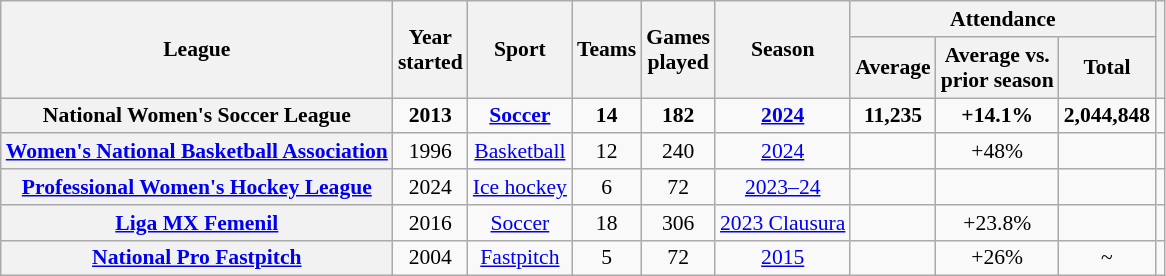<table class="wikitable sortable plainrowheaders" style="text-align:center;font-size:90%;">
<tr>
<th rowspan=2 scope="col">League</th>
<th rowspan=2 scope="col">Year<br>started</th>
<th rowspan=2 scope="col">Sport</th>
<th rowspan=2 scope="col">Teams</th>
<th rowspan=2 scope="col">Games<br>played</th>
<th rowspan=2 scope="col">Season</th>
<th colspan=3 scope="colgroup">Attendance</th>
<th rowspan=2 scope="col"></th>
</tr>
<tr>
<th scope="col">Average</th>
<th scope="col">Average vs.<br>prior season</th>
<th scope="col">Total</th>
</tr>
<tr style="font-weight:bold;">
<th scope="row"><strong>National Women's Soccer League</strong></th>
<td>2013</td>
<td><a href='#'>Soccer</a></td>
<td>14</td>
<td>182</td>
<td><a href='#'>2024</a></td>
<td>11,235</td>
<td>+14.1%</td>
<td><strong>2,044,848</strong></td>
<td></td>
</tr>
<tr>
<th scope="row"><a href='#'>Women's National Basketball Association</a></th>
<td>1996</td>
<td><a href='#'>Basketball</a></td>
<td>12</td>
<td>240</td>
<td><a href='#'>2024</a></td>
<td></td>
<td>+48%</td>
<td></td>
<td></td>
</tr>
<tr>
<th scope="row"><a href='#'>Professional Women's Hockey League</a></th>
<td>2024</td>
<td><a href='#'>Ice hockey</a></td>
<td>6</td>
<td>72</td>
<td><a href='#'>2023–24</a></td>
<td></td>
<td></td>
<td></td>
<td></td>
</tr>
<tr>
<th scope="row"><a href='#'>Liga MX Femenil</a></th>
<td>2016</td>
<td><a href='#'>Soccer</a></td>
<td>18</td>
<td>306</td>
<td><a href='#'>2023 Clausura</a></td>
<td></td>
<td>+23.8%</td>
<td></td>
<td></td>
</tr>
<tr>
<th scope="row"><a href='#'>National Pro Fastpitch</a></th>
<td>2004</td>
<td><a href='#'>Fastpitch</a></td>
<td>5</td>
<td>72</td>
<td><a href='#'>2015</a></td>
<td></td>
<td>+26%</td>
<td>~</td>
<td></td>
</tr>
</table>
